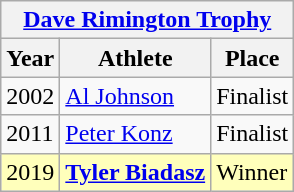<table class="wikitable">
<tr>
<th colspan=3><strong><a href='#'>Dave Rimington Trophy</a></strong></th>
</tr>
<tr>
<th>Year</th>
<th>Athlete</th>
<th>Place</th>
</tr>
<tr>
<td>2002</td>
<td><a href='#'>Al Johnson</a></td>
<td>Finalist</td>
</tr>
<tr>
<td>2011</td>
<td><a href='#'>Peter Konz</a></td>
<td>Finalist</td>
</tr>
<tr style="background:#ffb;">
<td>2019</td>
<td><strong><a href='#'>Tyler Biadasz</a></strong></td>
<td>Winner</td>
</tr>
</table>
